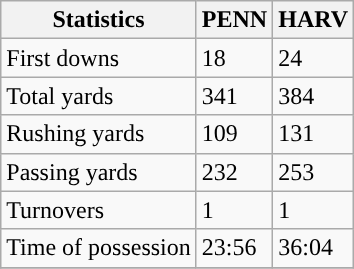<table class="wikitable" style="float: left;">
<tr>
<th>Statistics</th>
<th>PENN</th>
<th>HARV</th>
</tr>
<tr>
<td>First downs</td>
<td>18</td>
<td>24</td>
</tr>
<tr>
<td>Total yards</td>
<td>341</td>
<td>384</td>
</tr>
<tr>
<td>Rushing yards</td>
<td>109</td>
<td>131</td>
</tr>
<tr>
<td>Passing yards</td>
<td>232</td>
<td>253</td>
</tr>
<tr>
<td>Turnovers</td>
<td>1</td>
<td>1</td>
</tr>
<tr>
<td>Time of possession</td>
<td>23:56</td>
<td>36:04</td>
</tr>
<tr>
</tr>
</table>
